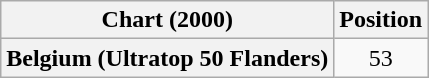<table class="wikitable plainrowheaders" style="text-align:center">
<tr>
<th scope="col">Chart (2000)</th>
<th scope="col">Position</th>
</tr>
<tr>
<th scope="row">Belgium (Ultratop 50 Flanders)</th>
<td>53</td>
</tr>
</table>
